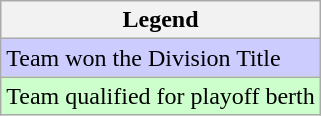<table class="wikitable">
<tr>
<th>Legend</th>
</tr>
<tr style="background:#ccf;">
<td>Team won the Division Title</td>
</tr>
<tr style="background:#cfc;">
<td>Team qualified for playoff berth</td>
</tr>
</table>
